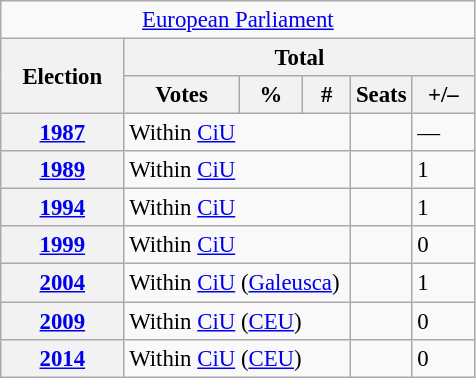<table class="wikitable" style="font-size:95%; text-align:left;">
<tr>
<td colspan="6" align="center"><a href='#'>European Parliament</a></td>
</tr>
<tr>
<th rowspan="2" width="75">Election</th>
<th colspan="5">Total</th>
</tr>
<tr>
<th width="70">Votes</th>
<th width="35">%</th>
<th width="25">#</th>
<th>Seats</th>
<th width="35">+/–</th>
</tr>
<tr>
<th><a href='#'>1987</a></th>
<td colspan="3">Within <a href='#'>CiU</a></td>
<td></td>
<td>—</td>
</tr>
<tr>
<th><a href='#'>1989</a></th>
<td colspan="3">Within <a href='#'>CiU</a></td>
<td></td>
<td>1</td>
</tr>
<tr>
<th><a href='#'>1994</a></th>
<td colspan="3">Within <a href='#'>CiU</a></td>
<td></td>
<td>1</td>
</tr>
<tr>
<th><a href='#'>1999</a></th>
<td colspan="3">Within <a href='#'>CiU</a></td>
<td></td>
<td>0</td>
</tr>
<tr>
<th><a href='#'>2004</a></th>
<td colspan="3">Within <a href='#'>CiU</a> (<a href='#'>Galeusca</a>)</td>
<td></td>
<td>1</td>
</tr>
<tr>
<th><a href='#'>2009</a></th>
<td colspan="3">Within <a href='#'>CiU</a> (<a href='#'>CEU</a>)</td>
<td></td>
<td>0</td>
</tr>
<tr>
<th><a href='#'>2014</a></th>
<td colspan="3">Within <a href='#'>CiU</a> (<a href='#'>CEU</a>)</td>
<td></td>
<td>0</td>
</tr>
</table>
